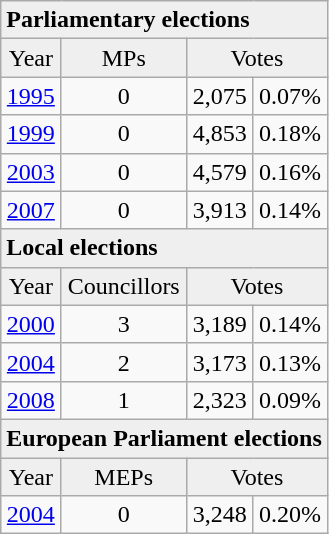<table class="wikitable">
<tr>
<td style="background:#efefef;" colspan=4><strong>Parliamentary elections</strong></td>
</tr>
<tr align="center" style="background:#efefef;">
<td>Year</td>
<td>MPs</td>
<td colspan=2>Votes</td>
</tr>
<tr align="center">
<td><a href='#'>1995</a></td>
<td>0</td>
<td>2,075</td>
<td>0.07%</td>
</tr>
<tr align="center">
<td><a href='#'>1999</a></td>
<td>0</td>
<td>4,853</td>
<td>0.18%</td>
</tr>
<tr align="center">
<td><a href='#'>2003</a></td>
<td>0</td>
<td>4,579</td>
<td>0.16%</td>
</tr>
<tr align="center">
<td><a href='#'>2007</a></td>
<td>0</td>
<td>3,913</td>
<td>0.14%</td>
</tr>
<tr>
<td style="background:#efefef;" colspan=4><strong>Local elections</strong></td>
</tr>
<tr align="center" style="background:#efefef;">
<td>Year</td>
<td>Councillors</td>
<td colspan=2>Votes</td>
</tr>
<tr align="center">
<td><a href='#'>2000</a></td>
<td>3</td>
<td>3,189</td>
<td>0.14%</td>
</tr>
<tr align="center">
<td><a href='#'>2004</a></td>
<td>2</td>
<td>3,173</td>
<td>0.13%</td>
</tr>
<tr align="center">
<td><a href='#'>2008</a></td>
<td>1</td>
<td>2,323</td>
<td>0.09%</td>
</tr>
<tr>
<td style="background:#efefef;" colspan=4><strong>European Parliament elections</strong></td>
</tr>
<tr align="center" style="background:#efefef;">
<td>Year</td>
<td>MEPs</td>
<td colspan=2>Votes</td>
</tr>
<tr align="center">
<td><a href='#'>2004</a></td>
<td>0</td>
<td>3,248</td>
<td>0.20%</td>
</tr>
</table>
